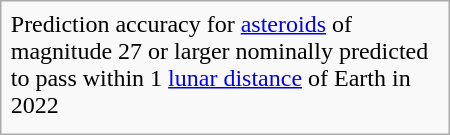<table class="infobox" style="width: 300px;">
<tr>
<td>Prediction accuracy for <a href='#'>asteroids</a> of magnitude 27 or larger nominally predicted to pass within 1 <a href='#'>lunar distance</a> of Earth in 2022</td>
</tr>
<tr>
<td></td>
</tr>
</table>
